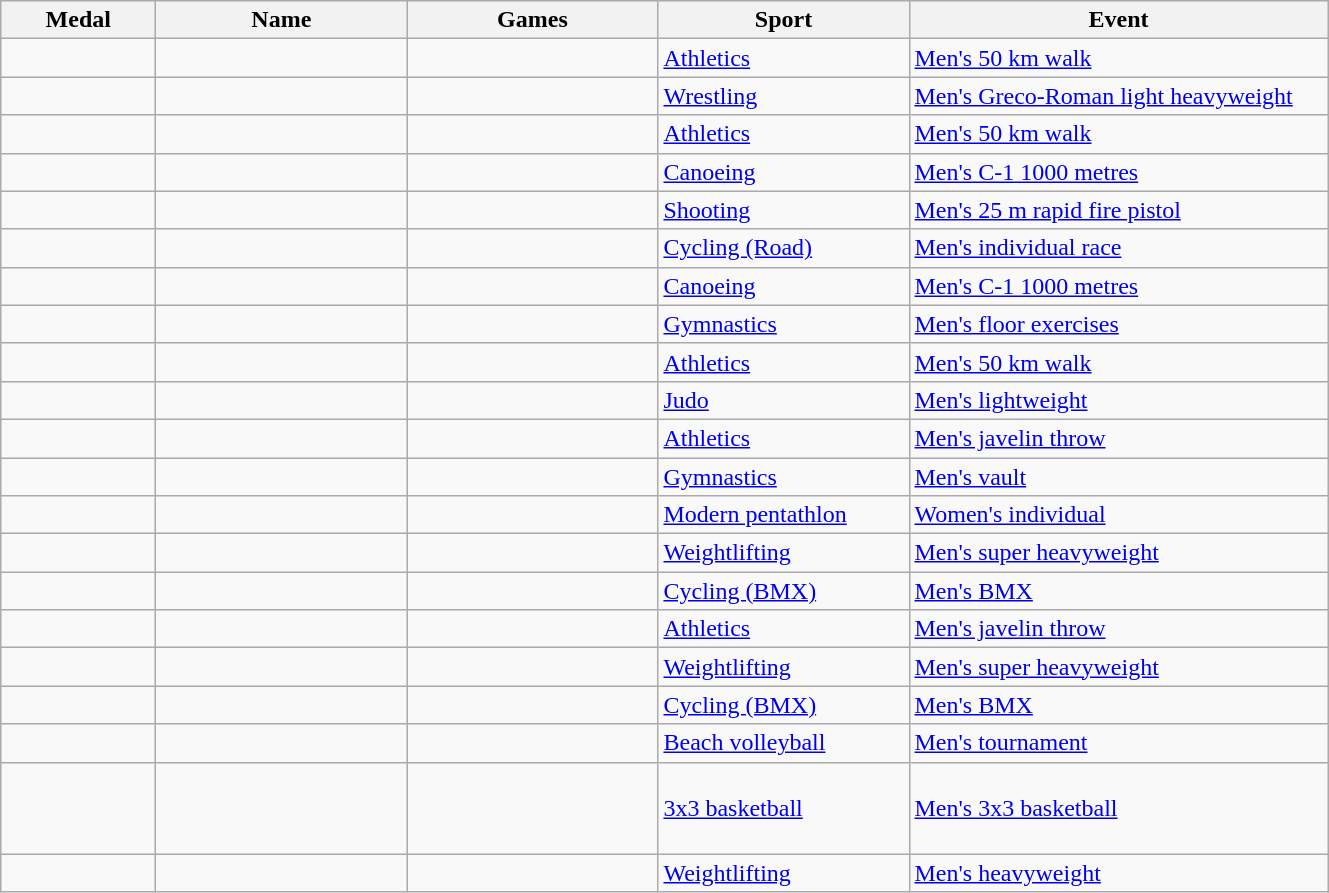<table class="wikitable sortable">
<tr>
<th style="width:6em">Medal</th>
<th style="width:10em">Name</th>
<th style="width:10em">Games</th>
<th style="width:10em">Sport</th>
<th style="width:17em">Event</th>
</tr>
<tr>
<td></td>
<td></td>
<td></td>
<td> <a href='#'>Athletics</a></td>
<td><a href='#'>Men's 50 km walk</a></td>
</tr>
<tr>
<td></td>
<td></td>
<td></td>
<td> <a href='#'>Wrestling</a></td>
<td><a href='#'>Men's Greco-Roman light heavyweight</a></td>
</tr>
<tr>
<td></td>
<td></td>
<td></td>
<td> <a href='#'>Athletics</a></td>
<td><a href='#'>Men's 50 km walk</a></td>
</tr>
<tr>
<td></td>
<td></td>
<td></td>
<td> <a href='#'>Canoeing</a></td>
<td><a href='#'>Men's C-1 1000 metres</a></td>
</tr>
<tr>
<td></td>
<td></td>
<td></td>
<td> <a href='#'>Shooting</a></td>
<td><a href='#'>Men's 25 m rapid fire pistol</a></td>
</tr>
<tr>
<td></td>
<td></td>
<td></td>
<td> <a href='#'>Cycling (Road)</a></td>
<td><a href='#'>Men's individual race</a></td>
</tr>
<tr>
<td></td>
<td></td>
<td></td>
<td> <a href='#'>Canoeing</a></td>
<td><a href='#'>Men's C-1 1000 metres</a></td>
</tr>
<tr>
<td></td>
<td></td>
<td></td>
<td> <a href='#'>Gymnastics</a></td>
<td><a href='#'>Men's floor exercises</a></td>
</tr>
<tr>
<td></td>
<td></td>
<td></td>
<td> <a href='#'>Athletics</a></td>
<td><a href='#'>Men's 50 km walk</a></td>
</tr>
<tr>
<td></td>
<td></td>
<td></td>
<td> <a href='#'>Judo</a></td>
<td><a href='#'>Men's lightweight</a></td>
</tr>
<tr>
<td></td>
<td></td>
<td></td>
<td> <a href='#'>Athletics</a></td>
<td><a href='#'>Men's javelin throw</a></td>
</tr>
<tr>
<td></td>
<td></td>
<td></td>
<td> <a href='#'>Gymnastics</a></td>
<td><a href='#'>Men's vault</a></td>
</tr>
<tr>
<td></td>
<td></td>
<td></td>
<td> <a href='#'>Modern pentathlon</a></td>
<td><a href='#'>Women's individual</a></td>
</tr>
<tr>
<td></td>
<td></td>
<td></td>
<td> <a href='#'>Weightlifting</a></td>
<td><a href='#'>Men's super heavyweight</a></td>
</tr>
<tr>
<td></td>
<td></td>
<td></td>
<td> <a href='#'>Cycling (BMX)</a></td>
<td><a href='#'>Men's BMX</a></td>
</tr>
<tr>
<td></td>
<td></td>
<td></td>
<td> <a href='#'>Athletics</a></td>
<td><a href='#'>Men's javelin throw</a></td>
</tr>
<tr>
<td></td>
<td></td>
<td></td>
<td> <a href='#'>Weightlifting</a></td>
<td><a href='#'>Men's super heavyweight</a></td>
</tr>
<tr>
<td></td>
<td></td>
<td></td>
<td> <a href='#'>Cycling (BMX)</a></td>
<td><a href='#'>Men's BMX</a></td>
</tr>
<tr>
<td></td>
<td><br></td>
<td></td>
<td> <a href='#'>Beach volleyball</a></td>
<td><a href='#'>Men's tournament</a></td>
</tr>
<tr>
<td></td>
<td><br><br><br></td>
<td></td>
<td> <a href='#'>3x3 basketball</a></td>
<td><a href='#'>Men's 3x3 basketball</a></td>
</tr>
<tr>
<td></td>
<td></td>
<td></td>
<td> <a href='#'>Weightlifting</a></td>
<td><a href='#'>Men's heavyweight</a></td>
</tr>
</table>
